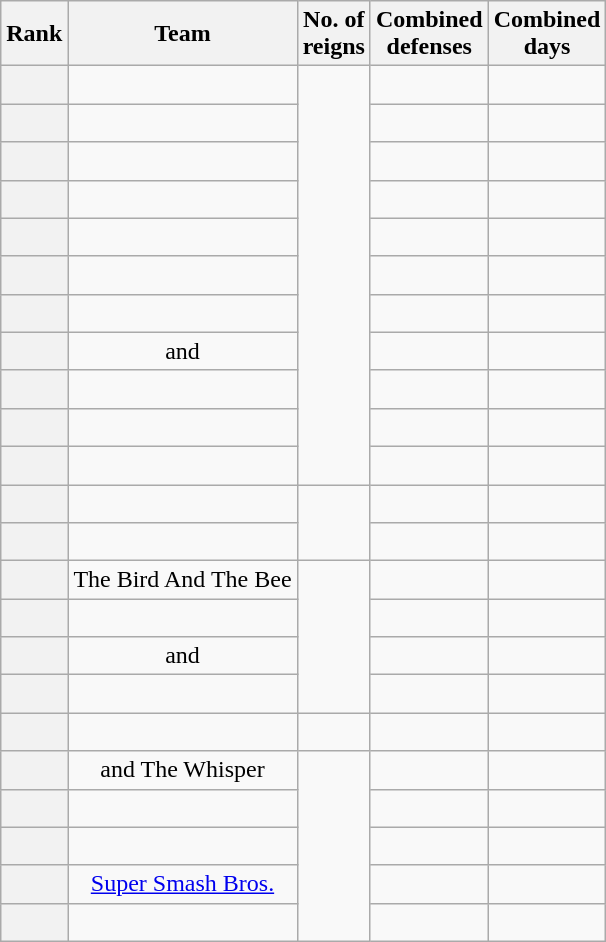<table class="wikitable sortable" style="text-align: center">
<tr>
<th>Rank</th>
<th>Team</th>
<th>No. of<br>reigns</th>
<th>Combined<br>defenses</th>
<th>Combined<br>days</th>
</tr>
<tr>
<th></th>
<td><br></td>
<td rowspan=11></td>
<td></td>
<td></td>
</tr>
<tr>
<th></th>
<td><br></td>
<td></td>
<td></td>
</tr>
<tr>
<th></th>
<td><br></td>
<td></td>
<td></td>
</tr>
<tr>
<th></th>
<td><br></td>
<td></td>
<td></td>
</tr>
<tr>
<th></th>
<td><br></td>
<td></td>
<td></td>
</tr>
<tr>
<th></th>
<td><br></td>
<td></td>
<td></td>
</tr>
<tr>
<th></th>
<td><br></td>
<td></td>
<td></td>
</tr>
<tr>
<th></th>
<td> and </td>
<td></td>
<td></td>
</tr>
<tr>
<th></th>
<td><br></td>
<td></td>
<td></td>
</tr>
<tr>
<th></th>
<td><br></td>
<td></td>
<td></td>
</tr>
<tr>
<th></th>
<td><br></td>
<td></td>
<td></td>
</tr>
<tr>
<th></th>
<td><br></td>
<td rowspan=2></td>
<td></td>
<td></td>
</tr>
<tr>
<th></th>
<td><br></td>
<td></td>
<td></td>
</tr>
<tr>
<th></th>
<td>The Bird And The Bee  <br></td>
<td rowspan=4></td>
<td></td>
<td {{sort></td>
</tr>
<tr>
<th></th>
<td> <br></td>
<td></td>
<td></td>
</tr>
<tr>
<th></th>
<td> and </td>
<td></td>
<td></td>
</tr>
<tr>
<th></th>
<td><br></td>
<td></td>
<td></td>
</tr>
<tr>
<th></th>
<td><br></td>
<td></td>
<td></td>
<td></td>
</tr>
<tr>
<th></th>
<td> and The Whisper</td>
<td rowspan=5></td>
<td></td>
<td></td>
</tr>
<tr>
<th></th>
<td><br></td>
<td></td>
<td></td>
</tr>
<tr>
<th></th>
<td><br></td>
<td></td>
<td></td>
</tr>
<tr>
<th></th>
<td><a href='#'>Super Smash Bros.</a><br></td>
<td></td>
<td></td>
</tr>
<tr>
<th></th>
<td><br></td>
<td></td>
<td></td>
</tr>
</table>
